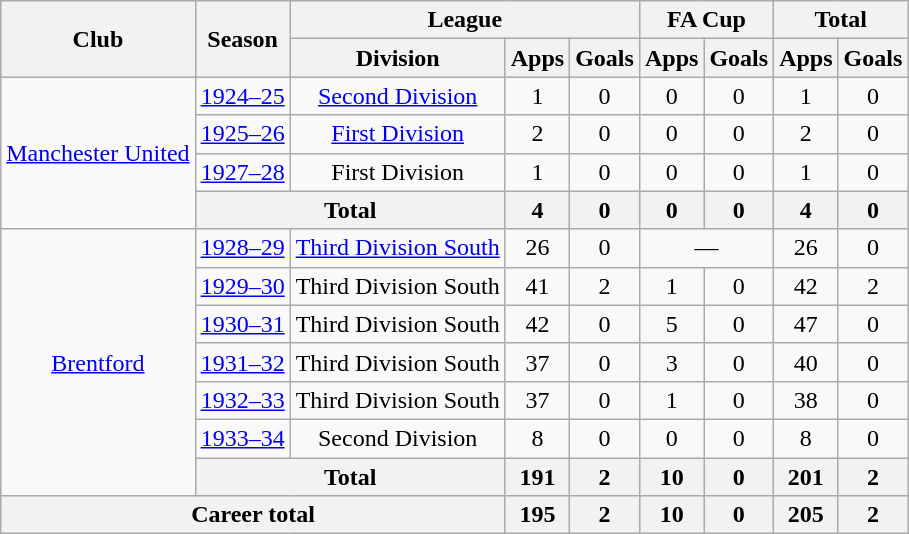<table class="wikitable" style="text-align: center;">
<tr>
<th rowspan="2">Club</th>
<th rowspan="2">Season</th>
<th colspan="3">League</th>
<th colspan="2">FA Cup</th>
<th colspan="2">Total</th>
</tr>
<tr>
<th>Division</th>
<th>Apps</th>
<th>Goals</th>
<th>Apps</th>
<th>Goals</th>
<th>Apps</th>
<th>Goals</th>
</tr>
<tr>
<td rowspan="4"><a href='#'>Manchester United</a></td>
<td><a href='#'>1924–25</a></td>
<td><a href='#'>Second Division</a></td>
<td>1</td>
<td>0</td>
<td>0</td>
<td>0</td>
<td>1</td>
<td>0</td>
</tr>
<tr>
<td><a href='#'>1925–26</a></td>
<td><a href='#'>First Division</a></td>
<td>2</td>
<td>0</td>
<td>0</td>
<td>0</td>
<td>2</td>
<td>0</td>
</tr>
<tr>
<td><a href='#'>1927–28</a></td>
<td>First Division</td>
<td>1</td>
<td>0</td>
<td>0</td>
<td>0</td>
<td>1</td>
<td>0</td>
</tr>
<tr>
<th colspan="2">Total</th>
<th>4</th>
<th>0</th>
<th>0</th>
<th>0</th>
<th>4</th>
<th>0</th>
</tr>
<tr>
<td rowspan="7"><a href='#'>Brentford</a></td>
<td><a href='#'>1928–29</a></td>
<td><a href='#'>Third Division South</a></td>
<td>26</td>
<td>0</td>
<td colspan="2">—</td>
<td>26</td>
<td>0</td>
</tr>
<tr>
<td><a href='#'>1929–30</a></td>
<td>Third Division South</td>
<td>41</td>
<td>2</td>
<td>1</td>
<td>0</td>
<td>42</td>
<td>2</td>
</tr>
<tr>
<td><a href='#'>1930–31</a></td>
<td>Third Division South</td>
<td>42</td>
<td>0</td>
<td>5</td>
<td>0</td>
<td>47</td>
<td>0</td>
</tr>
<tr>
<td><a href='#'>1931–32</a></td>
<td>Third Division South</td>
<td>37</td>
<td>0</td>
<td>3</td>
<td>0</td>
<td>40</td>
<td>0</td>
</tr>
<tr>
<td><a href='#'>1932–33</a></td>
<td>Third Division South</td>
<td>37</td>
<td>0</td>
<td>1</td>
<td>0</td>
<td>38</td>
<td>0</td>
</tr>
<tr>
<td><a href='#'>1933–34</a></td>
<td>Second Division</td>
<td>8</td>
<td>0</td>
<td>0</td>
<td>0</td>
<td>8</td>
<td>0</td>
</tr>
<tr>
<th colspan="2">Total</th>
<th>191</th>
<th>2</th>
<th>10</th>
<th>0</th>
<th>201</th>
<th>2</th>
</tr>
<tr>
<th colspan="3">Career total</th>
<th>195</th>
<th>2</th>
<th>10</th>
<th>0</th>
<th>205</th>
<th>2</th>
</tr>
</table>
